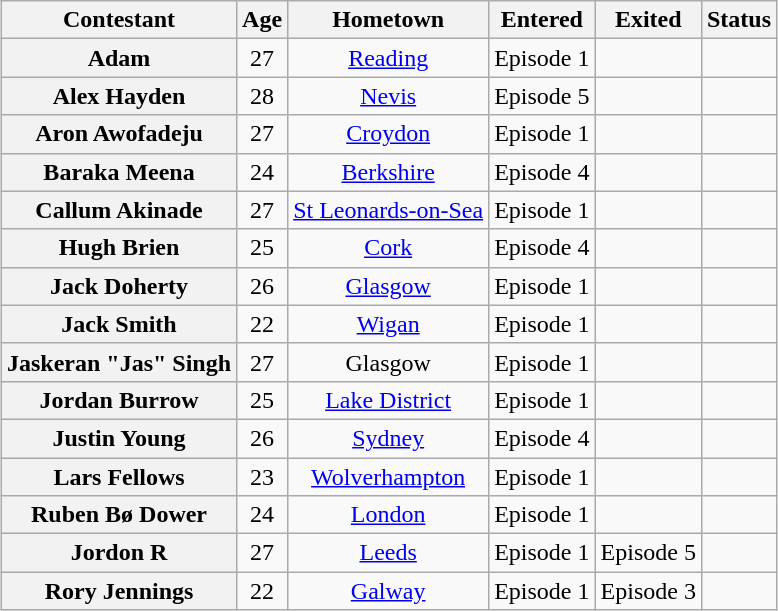<table class="wikitable sortable" style="margin:auto; text-align:center">
<tr>
<th scope="col">Contestant</th>
<th scope="col">Age</th>
<th scope="col">Hometown</th>
<th scope="col">Entered</th>
<th scope="col">Exited</th>
<th scope="col">Status</th>
</tr>
<tr>
<th>Adam</th>
<td>27</td>
<td><a href='#'>Reading</a></td>
<td>Episode 1</td>
<td></td>
<td></td>
</tr>
<tr>
<th>Alex Hayden</th>
<td>28</td>
<td><a href='#'>Nevis</a></td>
<td>Episode 5</td>
<td></td>
<td></td>
</tr>
<tr>
<th>Aron Awofadeju</th>
<td>27</td>
<td><a href='#'>Croydon</a></td>
<td>Episode 1</td>
<td></td>
<td></td>
</tr>
<tr>
<th>Baraka Meena</th>
<td>24</td>
<td><a href='#'>Berkshire</a></td>
<td>Episode 4</td>
<td></td>
<td></td>
</tr>
<tr>
<th>Callum Akinade</th>
<td>27</td>
<td><a href='#'>St Leonards-on-Sea</a></td>
<td>Episode 1</td>
<td></td>
<td></td>
</tr>
<tr>
<th>Hugh Brien</th>
<td>25</td>
<td><a href='#'>Cork</a></td>
<td>Episode 4</td>
<td></td>
<td></td>
</tr>
<tr>
<th>Jack Doherty</th>
<td>26</td>
<td><a href='#'>Glasgow</a></td>
<td>Episode 1</td>
<td></td>
<td></td>
</tr>
<tr>
<th>Jack Smith</th>
<td>22</td>
<td><a href='#'>Wigan</a></td>
<td>Episode 1</td>
<td></td>
<td></td>
</tr>
<tr>
<th>Jaskeran "Jas" Singh</th>
<td>27</td>
<td>Glasgow</td>
<td>Episode 1</td>
<td></td>
<td></td>
</tr>
<tr>
<th>Jordan Burrow</th>
<td>25</td>
<td><a href='#'>Lake District</a></td>
<td>Episode 1</td>
<td></td>
<td></td>
</tr>
<tr>
<th>Justin Young</th>
<td>26</td>
<td><a href='#'>Sydney</a></td>
<td>Episode 4</td>
<td></td>
<td></td>
</tr>
<tr>
<th>Lars Fellows</th>
<td>23</td>
<td><a href='#'>Wolverhampton</a></td>
<td>Episode 1</td>
<td></td>
<td></td>
</tr>
<tr>
<th>Ruben Bø Dower</th>
<td>24</td>
<td><a href='#'>London</a></td>
<td>Episode 1</td>
<td></td>
<td></td>
</tr>
<tr>
<th>Jordon R</th>
<td>27</td>
<td><a href='#'>Leeds</a></td>
<td>Episode 1</td>
<td>Episode 5</td>
<td></td>
</tr>
<tr>
<th>Rory Jennings</th>
<td>22</td>
<td><a href='#'>Galway</a></td>
<td>Episode 1</td>
<td>Episode 3</td>
<td></td>
</tr>
</table>
